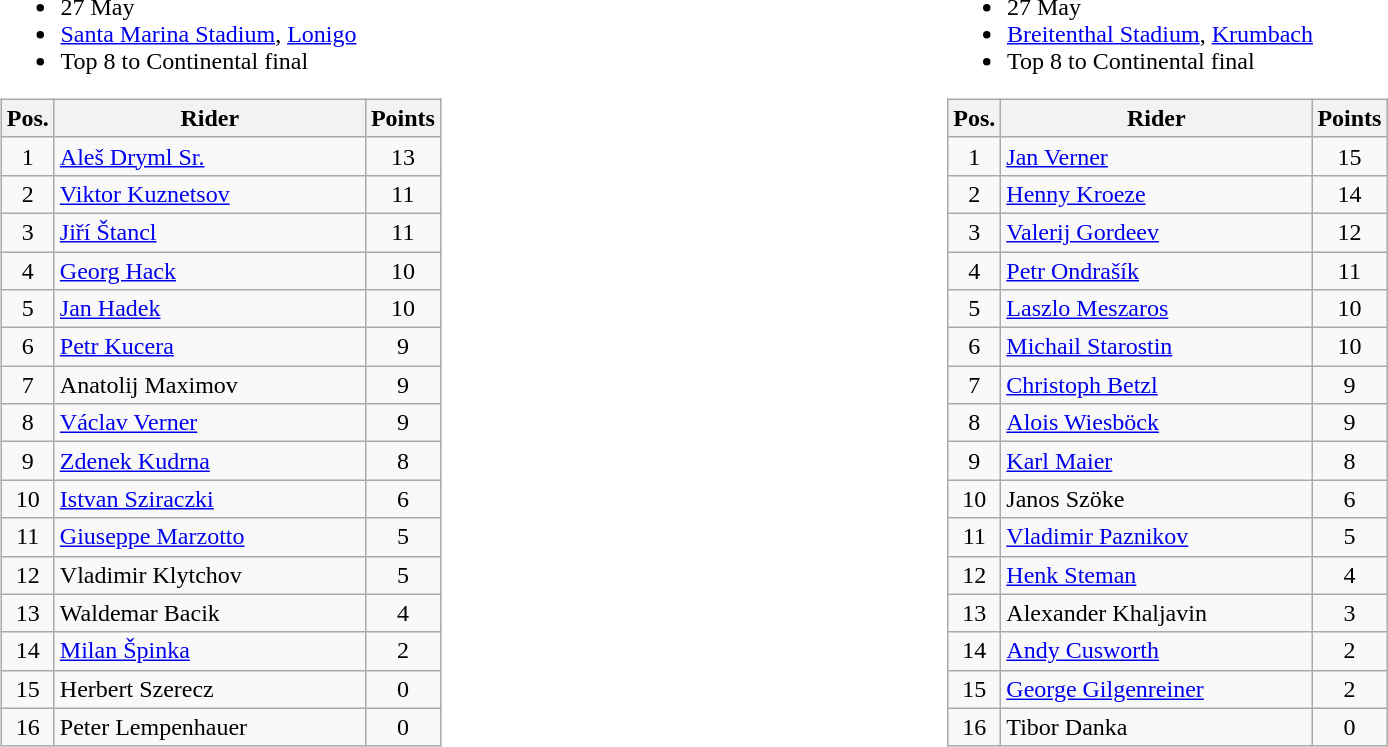<table width=100%>
<tr>
<td width=50% valign=top><br><ul><li>27 May</li><li> <a href='#'>Santa Marina Stadium</a>, <a href='#'>Lonigo</a></li><li>Top 8 to Continental final</li></ul><table class="wikitable" style="text-align:center;">
<tr>
<th width=25px>Pos.</th>
<th width=200px>Rider</th>
<th width=40px>Points</th>
</tr>
<tr>
<td>1</td>
<td align=left> <a href='#'>Aleš Dryml Sr.</a></td>
<td>13</td>
</tr>
<tr>
<td>2</td>
<td align=left> <a href='#'>Viktor Kuznetsov</a></td>
<td>11</td>
</tr>
<tr>
<td>3</td>
<td align=left> <a href='#'>Jiří Štancl</a></td>
<td>11</td>
</tr>
<tr>
<td>4</td>
<td align=left> <a href='#'>Georg Hack</a></td>
<td>10</td>
</tr>
<tr>
<td>5</td>
<td align=left> <a href='#'>Jan Hadek</a></td>
<td>10</td>
</tr>
<tr>
<td>6</td>
<td align=left> <a href='#'>Petr Kucera</a></td>
<td>9</td>
</tr>
<tr>
<td>7</td>
<td align=left> Anatolij Maximov</td>
<td>9</td>
</tr>
<tr>
<td>8</td>
<td align=left> <a href='#'>Václav Verner</a></td>
<td>9</td>
</tr>
<tr>
<td>9</td>
<td align=left> <a href='#'>Zdenek Kudrna</a></td>
<td>8</td>
</tr>
<tr>
<td>10</td>
<td align=left> <a href='#'>Istvan Sziraczki</a></td>
<td>6</td>
</tr>
<tr>
<td>11</td>
<td align=left> <a href='#'>Giuseppe Marzotto</a></td>
<td>5</td>
</tr>
<tr>
<td>12</td>
<td align=left> Vladimir Klytchov</td>
<td>5</td>
</tr>
<tr>
<td>13</td>
<td align=left> Waldemar Bacik</td>
<td>4</td>
</tr>
<tr>
<td>14</td>
<td align=left> <a href='#'>Milan Špinka</a></td>
<td>2</td>
</tr>
<tr>
<td>15</td>
<td align=left> Herbert Szerecz</td>
<td>0</td>
</tr>
<tr>
<td>16</td>
<td align=left> Peter Lempenhauer</td>
<td>0</td>
</tr>
</table>
</td>
<td width=50% valign=top><br><ul><li>27 May</li><li> <a href='#'>Breitenthal Stadium</a>, <a href='#'>Krumbach</a></li><li>Top 8 to Continental final</li></ul><table class="wikitable" style="text-align:center;">
<tr>
<th width=25px>Pos.</th>
<th width=200px>Rider</th>
<th width=40px>Points</th>
</tr>
<tr>
<td>1</td>
<td align=left> <a href='#'>Jan Verner</a></td>
<td>15</td>
</tr>
<tr>
<td>2</td>
<td align=left> <a href='#'>Henny Kroeze</a></td>
<td>14</td>
</tr>
<tr>
<td>3</td>
<td align=left> <a href='#'>Valerij Gordeev</a></td>
<td>12</td>
</tr>
<tr>
<td>4</td>
<td align=left> <a href='#'>Petr Ondrašík</a></td>
<td>11</td>
</tr>
<tr>
<td>5</td>
<td align=left> <a href='#'>Laszlo Meszaros</a></td>
<td>10</td>
</tr>
<tr>
<td>6</td>
<td align=left> <a href='#'>Michail Starostin</a></td>
<td>10</td>
</tr>
<tr>
<td>7</td>
<td align=left> <a href='#'>Christoph Betzl</a></td>
<td>9</td>
</tr>
<tr>
<td>8</td>
<td align=left> <a href='#'>Alois Wiesböck</a></td>
<td>9</td>
</tr>
<tr>
<td>9</td>
<td align=left> <a href='#'>Karl Maier</a></td>
<td>8</td>
</tr>
<tr>
<td>10</td>
<td align=left> Janos Szöke</td>
<td>6</td>
</tr>
<tr>
<td>11</td>
<td align=left> <a href='#'>Vladimir Paznikov</a></td>
<td>5</td>
</tr>
<tr>
<td>12</td>
<td align=left> <a href='#'>Henk Steman</a></td>
<td>4</td>
</tr>
<tr>
<td>13</td>
<td align=left> Alexander Khaljavin</td>
<td>3</td>
</tr>
<tr>
<td>14</td>
<td align=left> <a href='#'>Andy Cusworth</a></td>
<td>2</td>
</tr>
<tr>
<td>15</td>
<td align=left> <a href='#'>George Gilgenreiner</a></td>
<td>2</td>
</tr>
<tr>
<td>16</td>
<td align=left> Tibor Danka</td>
<td>0</td>
</tr>
</table>
</td>
</tr>
</table>
